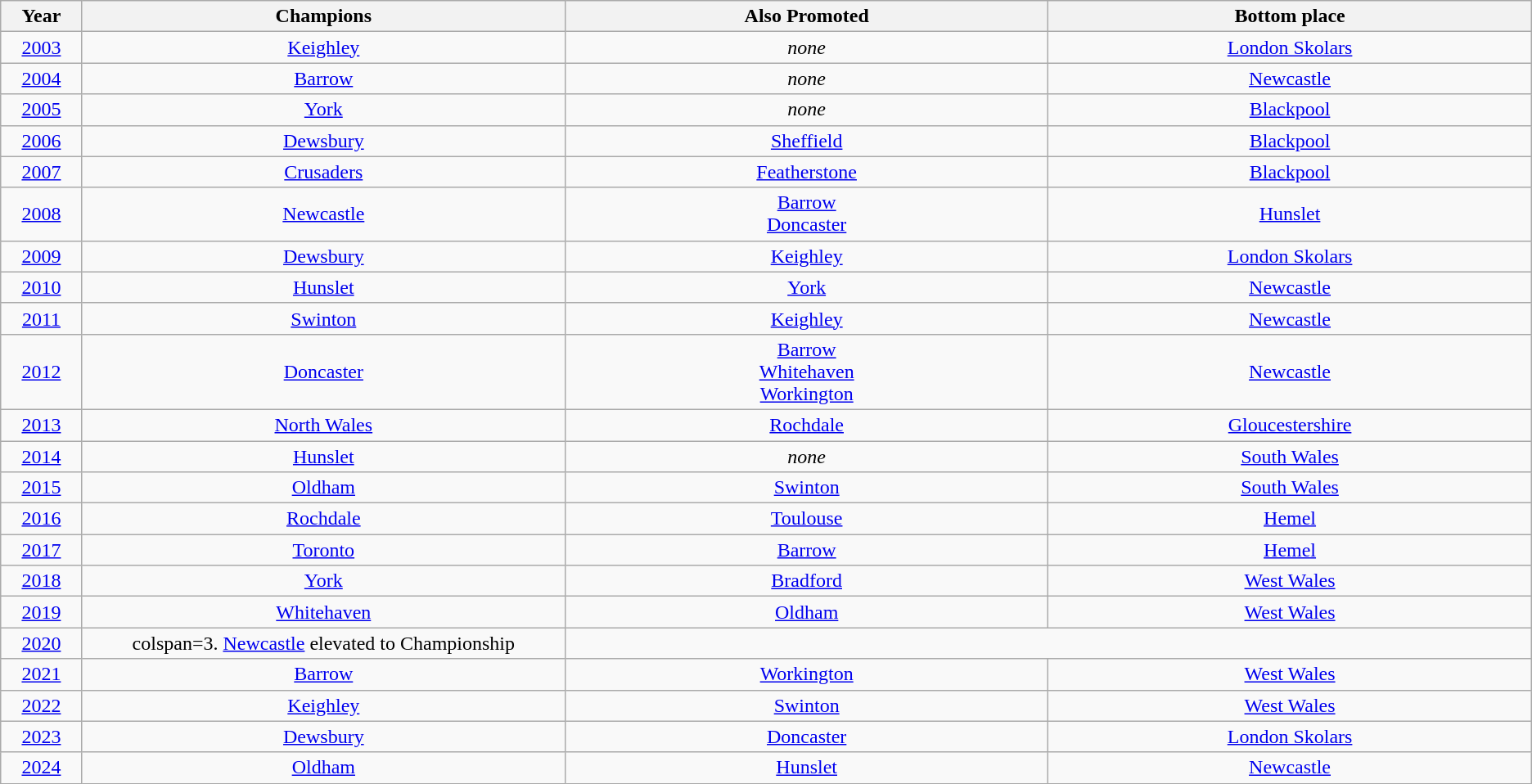<table class="wikitable" style="text-align: center;">
<tr>
<th width=1%>Year</th>
<th width=10%>Champions</th>
<th width=10%>Also Promoted</th>
<th width=10%>Bottom place</th>
</tr>
<tr>
<td><a href='#'>2003</a></td>
<td> <a href='#'>Keighley</a></td>
<td><em>none</em></td>
<td> <a href='#'>London Skolars</a></td>
</tr>
<tr>
<td><a href='#'>2004</a></td>
<td> <a href='#'>Barrow</a></td>
<td><em>none</em></td>
<td> <a href='#'>Newcastle</a></td>
</tr>
<tr>
<td><a href='#'>2005</a></td>
<td> <a href='#'>York</a></td>
<td><em>none</em></td>
<td> <a href='#'>Blackpool</a></td>
</tr>
<tr>
<td><a href='#'>2006</a></td>
<td> <a href='#'>Dewsbury</a></td>
<td> <a href='#'>Sheffield</a></td>
<td> <a href='#'>Blackpool</a></td>
</tr>
<tr>
<td><a href='#'>2007</a></td>
<td> <a href='#'>Crusaders</a></td>
<td> <a href='#'>Featherstone</a></td>
<td> <a href='#'>Blackpool</a></td>
</tr>
<tr>
<td><a href='#'>2008</a></td>
<td> <a href='#'>Newcastle</a></td>
<td> <a href='#'>Barrow</a><br> <a href='#'>Doncaster</a></td>
<td> <a href='#'>Hunslet</a></td>
</tr>
<tr>
<td><a href='#'>2009</a></td>
<td> <a href='#'>Dewsbury</a></td>
<td> <a href='#'>Keighley</a></td>
<td> <a href='#'>London Skolars</a></td>
</tr>
<tr>
<td><a href='#'>2010</a></td>
<td> <a href='#'>Hunslet</a></td>
<td> <a href='#'>York</a></td>
<td> <a href='#'>Newcastle</a></td>
</tr>
<tr>
<td><a href='#'>2011</a></td>
<td> <a href='#'>Swinton</a></td>
<td> <a href='#'>Keighley</a></td>
<td> <a href='#'>Newcastle</a></td>
</tr>
<tr>
<td><a href='#'>2012</a></td>
<td> <a href='#'>Doncaster</a></td>
<td> <a href='#'>Barrow</a><br> <a href='#'>Whitehaven</a><br> <a href='#'>Workington</a></td>
<td> <a href='#'>Newcastle</a></td>
</tr>
<tr>
<td><a href='#'>2013</a></td>
<td> <a href='#'>North Wales</a></td>
<td> <a href='#'>Rochdale</a></td>
<td> <a href='#'>Gloucestershire</a></td>
</tr>
<tr>
<td><a href='#'>2014</a></td>
<td> <a href='#'>Hunslet</a></td>
<td><em>none</em></td>
<td> <a href='#'>South Wales</a></td>
</tr>
<tr>
<td><a href='#'>2015</a></td>
<td> <a href='#'>Oldham</a></td>
<td> <a href='#'>Swinton</a></td>
<td> <a href='#'>South Wales</a></td>
</tr>
<tr>
<td><a href='#'>2016</a></td>
<td> <a href='#'>Rochdale</a></td>
<td> <a href='#'>Toulouse</a></td>
<td> <a href='#'>Hemel</a></td>
</tr>
<tr>
<td><a href='#'>2017</a></td>
<td> <a href='#'>Toronto</a></td>
<td> <a href='#'>Barrow</a></td>
<td> <a href='#'>Hemel</a></td>
</tr>
<tr>
<td><a href='#'>2018</a></td>
<td> <a href='#'>York</a></td>
<td> <a href='#'>Bradford</a></td>
<td> <a href='#'>West Wales</a></td>
</tr>
<tr>
<td><a href='#'>2019</a></td>
<td> <a href='#'>Whitehaven</a></td>
<td> <a href='#'>Oldham</a></td>
<td> <a href='#'>West Wales</a></td>
</tr>
<tr>
<td><a href='#'>2020</a></td>
<td>colspan=3.  <a href='#'>Newcastle</a> elevated to Championship</td>
</tr>
<tr>
<td><a href='#'>2021</a></td>
<td> <a href='#'>Barrow</a></td>
<td> <a href='#'>Workington</a></td>
<td> <a href='#'>West Wales</a></td>
</tr>
<tr>
<td><a href='#'>2022</a></td>
<td> <a href='#'>Keighley</a></td>
<td> <a href='#'>Swinton</a></td>
<td> <a href='#'>West Wales</a></td>
</tr>
<tr>
<td><a href='#'>2023</a></td>
<td> <a href='#'>Dewsbury</a></td>
<td> <a href='#'>Doncaster</a></td>
<td> <a href='#'>London Skolars</a></td>
</tr>
<tr>
<td><a href='#'>2024</a></td>
<td> <a href='#'>Oldham</a></td>
<td> <a href='#'>Hunslet</a><br></td>
<td> <a href='#'>Newcastle</a></td>
</tr>
</table>
